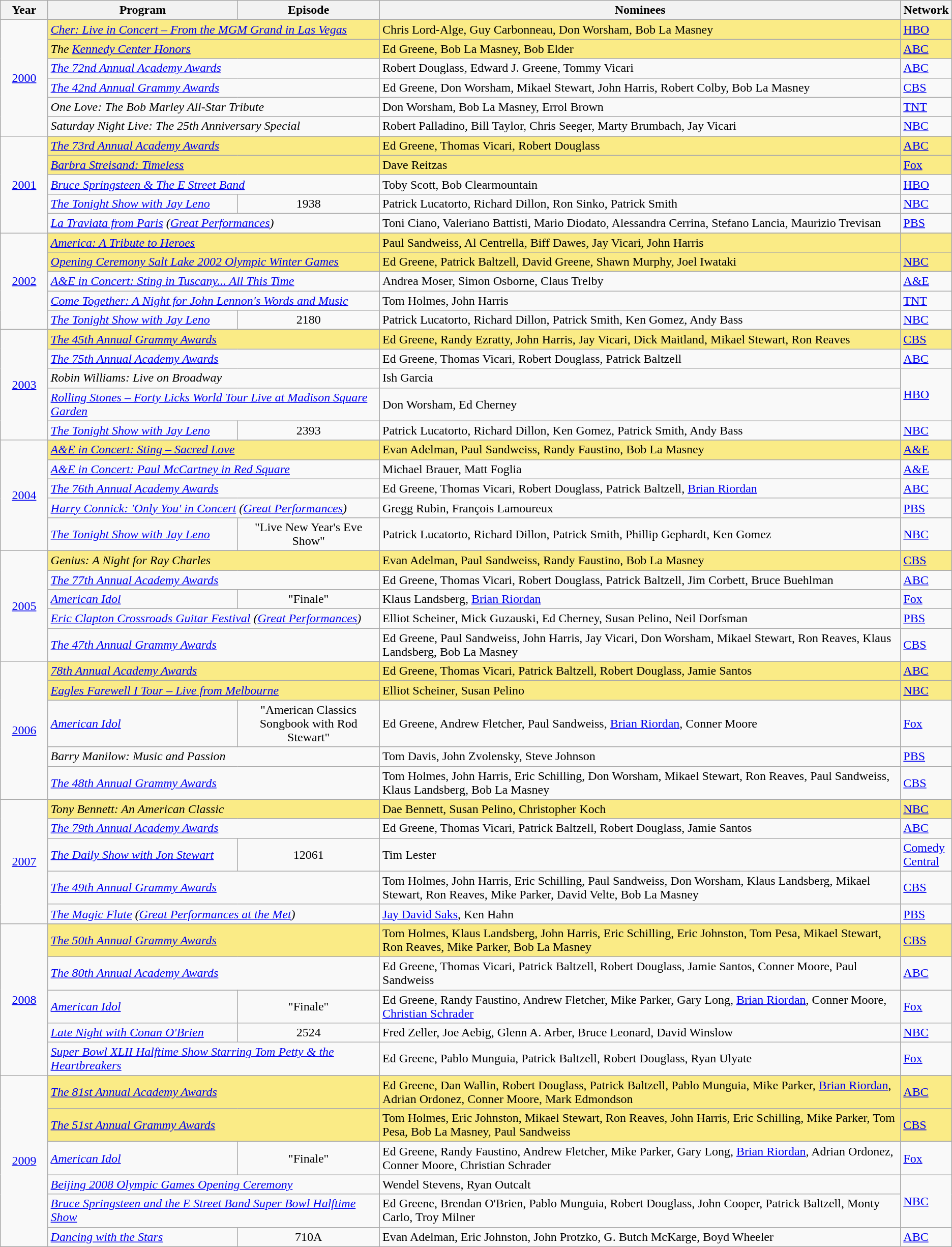<table class="wikitable">
<tr>
<th width="5%">Year</th>
<th width="20%">Program</th>
<th width="15%">Episode</th>
<th width="55%">Nominees</th>
<th width="5%">Network</th>
</tr>
<tr>
<td rowspan="7" style="text-align:center;"><a href='#'>2000</a><br></td>
</tr>
<tr style="background:#FAEB86;">
<td colspan=2><em><a href='#'>Cher: Live in Concert – From the MGM Grand in Las Vegas</a></em></td>
<td>Chris Lord-Alge, Guy Carbonneau, Don Worsham, Bob La Masney</td>
<td><a href='#'>HBO</a></td>
</tr>
<tr style="background:#FAEB86;">
<td colspan=2><em>The <a href='#'>Kennedy Center Honors</a></em></td>
<td>Ed Greene, Bob La Masney, Bob Elder</td>
<td><a href='#'>ABC</a></td>
</tr>
<tr>
<td colspan=2><em><a href='#'>The 72nd Annual Academy Awards</a></em></td>
<td>Robert Douglass, Edward J. Greene, Tommy Vicari</td>
<td><a href='#'>ABC</a></td>
</tr>
<tr>
<td colspan=2><em><a href='#'>The 42nd Annual Grammy Awards</a></em></td>
<td>Ed Greene, Don Worsham, Mikael Stewart, John Harris, Robert Colby, Bob La Masney</td>
<td><a href='#'>CBS</a></td>
</tr>
<tr>
<td colspan=2><em>One Love: The Bob Marley All-Star Tribute</em></td>
<td>Don Worsham, Bob La Masney, Errol Brown</td>
<td><a href='#'>TNT</a></td>
</tr>
<tr>
<td colspan=2><em>Saturday Night Live: The 25th Anniversary Special</em></td>
<td>Robert Palladino, Bill Taylor, Chris Seeger, Marty Brumbach, Jay Vicari</td>
<td><a href='#'>NBC</a></td>
</tr>
<tr>
<td rowspan="6" style="text-align:center;"><a href='#'>2001</a><br></td>
</tr>
<tr style="background:#FAEB86;">
<td colspan=2><em><a href='#'>The 73rd Annual Academy Awards</a></em></td>
<td>Ed Greene, Thomas Vicari, Robert Douglass</td>
<td><a href='#'>ABC</a></td>
</tr>
<tr style="background:#FAEB86;">
<td colspan=2><em><a href='#'>Barbra Streisand: Timeless</a></em></td>
<td>Dave Reitzas</td>
<td><a href='#'>Fox</a></td>
</tr>
<tr>
<td colspan=2><em><a href='#'>Bruce Springsteen & The E Street Band</a></em></td>
<td>Toby Scott, Bob Clearmountain</td>
<td><a href='#'>HBO</a></td>
</tr>
<tr>
<td><em><a href='#'>The Tonight Show with Jay Leno</a></em></td>
<td align="center">1938</td>
<td>Patrick Lucatorto, Richard Dillon, Ron Sinko, Patrick Smith</td>
<td><a href='#'>NBC</a></td>
</tr>
<tr>
<td colspan=2><em><a href='#'>La Traviata from Paris</a> (<a href='#'>Great Performances</a>)</em></td>
<td>Toni Ciano, Valeriano Battisti, Mario Diodato, Alessandra Cerrina, Stefano Lancia, Maurizio Trevisan</td>
<td><a href='#'>PBS</a></td>
</tr>
<tr>
<td rowspan="6" style="text-align:center;"><a href='#'>2002</a><br></td>
</tr>
<tr style="background:#FAEB86;">
<td colspan=2><em><a href='#'>America: A Tribute to Heroes</a></em></td>
<td>Paul Sandweiss, Al Centrella, Biff Dawes, Jay Vicari, John Harris</td>
<td></td>
</tr>
<tr style="background:#FAEB86;">
<td colspan=2><em><a href='#'>Opening Ceremony Salt Lake 2002 Olympic Winter Games</a></em></td>
<td>Ed Greene, Patrick Baltzell, David Greene, Shawn Murphy, Joel Iwataki</td>
<td><a href='#'>NBC</a></td>
</tr>
<tr>
<td colspan=2><em><a href='#'>A&E in Concert: Sting in Tuscany... All This Time</a></em></td>
<td>Andrea Moser, Simon Osborne, Claus Trelby</td>
<td><a href='#'>A&E</a></td>
</tr>
<tr>
<td colspan=2><em><a href='#'>Come Together: A Night for John Lennon's Words and Music</a></em></td>
<td>Tom Holmes, John Harris</td>
<td><a href='#'>TNT</a></td>
</tr>
<tr>
<td><em><a href='#'>The Tonight Show with Jay Leno</a></em></td>
<td align="center">2180</td>
<td>Patrick Lucatorto, Richard Dillon, Patrick Smith, Ken Gomez, Andy Bass</td>
<td><a href='#'>NBC</a></td>
</tr>
<tr>
<td rowspan="6" style="text-align:center;"><a href='#'>2003</a><br></td>
</tr>
<tr style="background:#FAEB86;">
<td colspan=2><em><a href='#'>The 45th Annual Grammy Awards</a></em></td>
<td>Ed Greene, Randy Ezratty, John Harris, Jay Vicari, Dick Maitland, Mikael Stewart, Ron Reaves</td>
<td><a href='#'>CBS</a></td>
</tr>
<tr>
<td colspan=2><em><a href='#'>The 75th Annual Academy Awards</a></em></td>
<td>Ed Greene, Thomas Vicari, Robert Douglass, Patrick Baltzell</td>
<td><a href='#'>ABC</a></td>
</tr>
<tr>
<td colspan=2><em>Robin Williams: Live on Broadway</em></td>
<td>Ish Garcia</td>
<td rowspan=2><a href='#'>HBO</a></td>
</tr>
<tr>
<td colspan=2><em><a href='#'>Rolling Stones – Forty Licks World Tour Live at Madison Square Garden</a></em></td>
<td>Don Worsham, Ed Cherney</td>
</tr>
<tr>
<td><em><a href='#'>The Tonight Show with Jay Leno</a></em></td>
<td align="center">2393</td>
<td>Patrick Lucatorto, Richard Dillon, Ken Gomez, Patrick Smith, Andy Bass</td>
<td><a href='#'>NBC</a></td>
</tr>
<tr>
<td rowspan="6" style="text-align:center;"><a href='#'>2004</a><br></td>
</tr>
<tr style="background:#FAEB86;">
<td colspan=2><em><a href='#'>A&E in Concert: Sting – Sacred Love</a></em></td>
<td>Evan Adelman, Paul Sandweiss, Randy Faustino, Bob La Masney</td>
<td><a href='#'>A&E</a></td>
</tr>
<tr>
<td colspan=2><em><a href='#'>A&E in Concert: Paul McCartney in Red Square</a></em></td>
<td>Michael Brauer, Matt Foglia</td>
<td><a href='#'>A&E</a></td>
</tr>
<tr>
<td colspan=2><em><a href='#'>The 76th Annual Academy Awards</a></em></td>
<td>Ed Greene, Thomas Vicari, Robert Douglass, Patrick Baltzell, <a href='#'>Brian Riordan</a></td>
<td><a href='#'>ABC</a></td>
</tr>
<tr>
<td colspan=2><em><a href='#'>Harry Connick: 'Only You' in Concert</a> (<a href='#'>Great Performances</a>)</em></td>
<td>Gregg Rubin, François Lamoureux</td>
<td><a href='#'>PBS</a></td>
</tr>
<tr>
<td><em><a href='#'>The Tonight Show with Jay Leno</a></em></td>
<td align="center">"Live New Year's Eve Show"</td>
<td>Patrick Lucatorto, Richard Dillon, Patrick Smith, Phillip Gephardt, Ken Gomez</td>
<td><a href='#'>NBC</a></td>
</tr>
<tr>
<td rowspan="6" style="text-align:center;"><a href='#'>2005</a><br></td>
</tr>
<tr style="background:#FAEB86;">
<td colspan=2><em>Genius: A Night for Ray Charles</em></td>
<td>Evan Adelman, Paul Sandweiss, Randy Faustino, Bob La Masney</td>
<td><a href='#'>CBS</a></td>
</tr>
<tr>
<td colspan=2><em><a href='#'>The 77th Annual Academy Awards</a></em></td>
<td>Ed Greene, Thomas Vicari, Robert Douglass, Patrick Baltzell, Jim Corbett, Bruce Buehlman</td>
<td><a href='#'>ABC</a></td>
</tr>
<tr>
<td><em><a href='#'>American Idol</a></em></td>
<td align="center">"Finale"</td>
<td>Klaus Landsberg, <a href='#'>Brian Riordan</a></td>
<td><a href='#'>Fox</a></td>
</tr>
<tr>
<td colspan=2><em><a href='#'>Eric Clapton Crossroads Guitar Festival</a> (<a href='#'>Great Performances</a>)</em></td>
<td>Elliot Scheiner, Mick Guzauski, Ed Cherney, Susan Pelino, Neil Dorfsman</td>
<td><a href='#'>PBS</a></td>
</tr>
<tr>
<td colspan=2><em><a href='#'>The 47th Annual Grammy Awards</a></em></td>
<td>Ed Greene, Paul Sandweiss, John Harris, Jay Vicari, Don Worsham, Mikael Stewart, Ron Reaves, Klaus Landsberg, Bob La Masney</td>
<td><a href='#'>CBS</a></td>
</tr>
<tr>
<td rowspan="6" style="text-align:center;"><a href='#'>2006</a><br></td>
</tr>
<tr style="background:#FAEB86;">
<td colspan=2><em><a href='#'>78th Annual Academy Awards</a></em></td>
<td>Ed Greene, Thomas Vicari, Patrick Baltzell, Robert Douglass, Jamie Santos</td>
<td><a href='#'>ABC</a></td>
</tr>
<tr style="background:#FAEB86;">
<td colspan=2><em><a href='#'>Eagles Farewell I Tour – Live from Melbourne</a></em></td>
<td>Elliot Scheiner, Susan Pelino</td>
<td><a href='#'>NBC</a></td>
</tr>
<tr>
<td><em><a href='#'>American Idol</a></em></td>
<td align="center">"American Classics Songbook with Rod Stewart"</td>
<td>Ed Greene, Andrew Fletcher, Paul Sandweiss, <a href='#'>Brian Riordan</a>, Conner Moore</td>
<td><a href='#'>Fox</a></td>
</tr>
<tr>
<td colspan=2><em>Barry Manilow: Music and Passion</em></td>
<td>Tom Davis, John Zvolensky, Steve Johnson</td>
<td><a href='#'>PBS</a></td>
</tr>
<tr>
<td colspan=2><em><a href='#'>The 48th Annual Grammy Awards</a></em></td>
<td>Tom Holmes, John Harris, Eric Schilling, Don Worsham, Mikael Stewart, Ron Reaves, Paul Sandweiss, Klaus Landsberg, Bob La Masney</td>
<td><a href='#'>CBS</a></td>
</tr>
<tr>
<td rowspan="6" style="text-align:center;"><a href='#'>2007</a><br></td>
</tr>
<tr style="background:#FAEB86;">
<td colspan=2><em>Tony Bennett: An American Classic</em></td>
<td>Dae Bennett, Susan Pelino, Christopher Koch</td>
<td><a href='#'>NBC</a></td>
</tr>
<tr>
<td colspan=2><em><a href='#'>The 79th Annual Academy Awards</a></em></td>
<td>Ed Greene, Thomas Vicari, Patrick Baltzell, Robert Douglass, Jamie Santos</td>
<td><a href='#'>ABC</a></td>
</tr>
<tr>
<td><em><a href='#'>The Daily Show with Jon Stewart</a></em></td>
<td align="center">12061</td>
<td>Tim Lester</td>
<td><a href='#'>Comedy Central</a></td>
</tr>
<tr>
<td colspan=2><em><a href='#'>The 49th Annual Grammy Awards</a></em></td>
<td>Tom Holmes, John Harris, Eric Schilling, Paul Sandweiss, Don Worsham, Klaus Landsberg, Mikael Stewart, Ron Reaves, Mike Parker, David Velte, Bob La Masney</td>
<td><a href='#'>CBS</a></td>
</tr>
<tr>
<td colspan=2><em><a href='#'>The Magic Flute</a> (<a href='#'>Great Performances at the Met</a>)</em></td>
<td><a href='#'>Jay David Saks</a>, Ken Hahn</td>
<td><a href='#'>PBS</a></td>
</tr>
<tr>
<td rowspan="6" style="text-align:center;"><a href='#'>2008</a><br></td>
</tr>
<tr style="background:#FAEB86;">
<td colspan=2><em><a href='#'>The 50th Annual Grammy Awards</a></em></td>
<td>Tom Holmes, Klaus Landsberg, John Harris, Eric Schilling, Eric Johnston, Tom Pesa, Mikael Stewart, Ron Reaves, Mike Parker, Bob La Masney</td>
<td><a href='#'>CBS</a></td>
</tr>
<tr>
<td colspan=2><em><a href='#'>The 80th Annual Academy Awards</a></em></td>
<td>Ed Greene, Thomas Vicari, Patrick Baltzell, Robert Douglass, Jamie Santos, Conner Moore, Paul Sandweiss</td>
<td><a href='#'>ABC</a></td>
</tr>
<tr>
<td><em><a href='#'>American Idol</a></em></td>
<td align="center">"Finale"</td>
<td>Ed Greene, Randy Faustino, Andrew Fletcher, Mike Parker, Gary Long, <a href='#'>Brian Riordan</a>, Conner Moore, <a href='#'>Christian Schrader</a></td>
<td><a href='#'>Fox</a></td>
</tr>
<tr>
<td><em><a href='#'>Late Night with Conan O'Brien</a></em></td>
<td align="center">2524</td>
<td>Fred Zeller, Joe Aebig, Glenn A. Arber, Bruce Leonard, David Winslow</td>
<td><a href='#'>NBC</a></td>
</tr>
<tr>
<td colspan=2><em><a href='#'>Super Bowl XLII Halftime Show Starring Tom Petty & the Heartbreakers</a></em></td>
<td>Ed Greene, Pablo Munguia, Patrick Baltzell, Robert Douglass, Ryan Ulyate</td>
<td><a href='#'>Fox</a></td>
</tr>
<tr>
<td rowspan="7" style="text-align:center;"><a href='#'>2009</a><br></td>
</tr>
<tr style="background:#FAEB86;">
<td colspan=2><em><a href='#'>The 81st Annual Academy Awards</a></em></td>
<td>Ed Greene, Dan Wallin, Robert Douglass, Patrick Baltzell, Pablo Munguia, Mike Parker, <a href='#'>Brian Riordan</a>, Adrian Ordonez, Conner Moore, Mark Edmondson</td>
<td><a href='#'>ABC</a></td>
</tr>
<tr style="background:#FAEB86;">
<td colspan=2><em><a href='#'>The 51st Annual Grammy Awards</a></em></td>
<td>Tom Holmes, Eric Johnston, Mikael Stewart, Ron Reaves, John Harris, Eric Schilling, Mike Parker, Tom Pesa, Bob La Masney, Paul Sandweiss</td>
<td><a href='#'>CBS</a></td>
</tr>
<tr>
<td><em><a href='#'>American Idol</a></em></td>
<td align="center">"Finale"</td>
<td>Ed Greene, Randy Faustino, Andrew Fletcher, Mike Parker, Gary Long, <a href='#'>Brian Riordan</a>, Adrian Ordonez, Conner Moore, Christian Schrader</td>
<td><a href='#'>Fox</a></td>
</tr>
<tr>
<td colspan=2><em><a href='#'>Beijing 2008 Olympic Games Opening Ceremony</a></em></td>
<td>Wendel Stevens, Ryan Outcalt</td>
<td rowspan=2><a href='#'>NBC</a></td>
</tr>
<tr>
<td colspan=2><em><a href='#'>Bruce Springsteen and the E Street Band Super Bowl Halftime Show</a></em></td>
<td>Ed Greene, Brendan O'Brien, Pablo Munguia, Robert Douglass, John Cooper, Patrick Baltzell, Monty Carlo, Troy Milner</td>
</tr>
<tr>
<td><em><a href='#'>Dancing with the Stars</a></em></td>
<td align="center">710A</td>
<td>Evan Adelman, Eric Johnston, John Protzko, G. Butch McKarge, Boyd Wheeler</td>
<td><a href='#'>ABC</a></td>
</tr>
</table>
